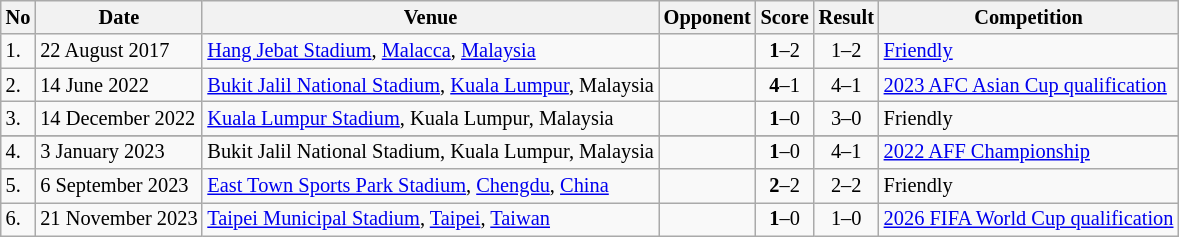<table class="wikitable" style="font-size:85%;">
<tr>
<th>No</th>
<th>Date</th>
<th>Venue</th>
<th>Opponent</th>
<th>Score</th>
<th>Result</th>
<th>Competition</th>
</tr>
<tr>
<td>1.</td>
<td>22 August 2017</td>
<td><a href='#'>Hang Jebat Stadium</a>, <a href='#'>Malacca</a>, <a href='#'>Malaysia</a></td>
<td></td>
<td align=center><strong>1</strong>–2</td>
<td align=center>1–2</td>
<td><a href='#'>Friendly</a></td>
</tr>
<tr>
<td>2.</td>
<td>14 June 2022</td>
<td><a href='#'>Bukit Jalil National Stadium</a>, <a href='#'>Kuala Lumpur</a>, Malaysia</td>
<td></td>
<td align=center><strong>4</strong>–1</td>
<td align=center>4–1</td>
<td><a href='#'>2023 AFC Asian Cup qualification</a></td>
</tr>
<tr>
<td>3.</td>
<td>14 December 2022</td>
<td><a href='#'>Kuala Lumpur Stadium</a>, Kuala Lumpur, Malaysia</td>
<td></td>
<td align=center><strong>1</strong>–0</td>
<td align=center>3–0</td>
<td>Friendly</td>
</tr>
<tr>
</tr>
<tr>
<td>4.</td>
<td>3 January 2023</td>
<td>Bukit Jalil National Stadium, Kuala Lumpur, Malaysia</td>
<td></td>
<td align=center><strong>1</strong>–0</td>
<td align=center>4–1</td>
<td><a href='#'>2022 AFF Championship</a></td>
</tr>
<tr>
<td>5.</td>
<td>6 September 2023</td>
<td><a href='#'>East Town Sports Park Stadium</a>, <a href='#'>Chengdu</a>, <a href='#'>China</a></td>
<td></td>
<td align=center><strong>2</strong>–2</td>
<td align=center>2–2</td>
<td>Friendly</td>
</tr>
<tr>
<td>6.</td>
<td>21 November 2023</td>
<td><a href='#'>Taipei Municipal Stadium</a>, <a href='#'>Taipei</a>, <a href='#'>Taiwan</a></td>
<td></td>
<td align=center><strong>1</strong>–0</td>
<td align=center>1–0</td>
<td><a href='#'>2026 FIFA World Cup qualification</a></td>
</tr>
</table>
